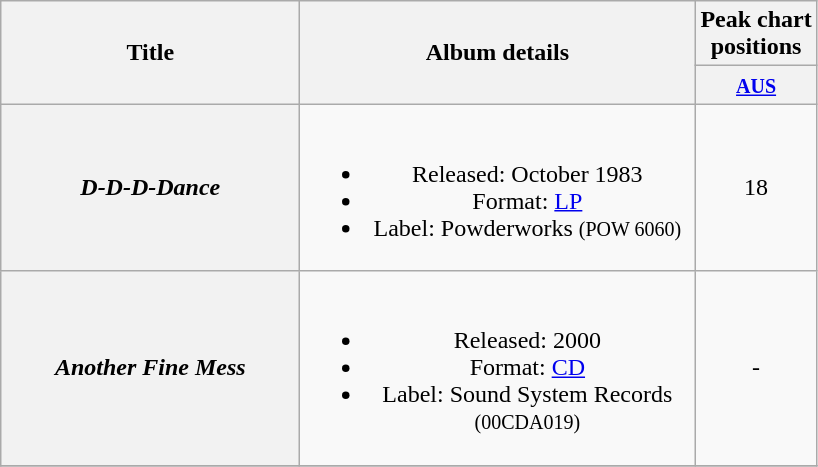<table class="wikitable plainrowheaders" style="text-align:center;" border="1">
<tr>
<th scope="col" rowspan="2" style="width:12em;">Title</th>
<th scope="col" rowspan="2" style="width:16em;">Album details</th>
<th scope="col" colspan="1">Peak chart<br>positions</th>
</tr>
<tr>
<th scope="col" style="text-align:center;"><small><a href='#'>AUS</a><br></small></th>
</tr>
<tr>
<th scope="row"><em>D-D-D-Dance</em></th>
<td><br><ul><li>Released: October 1983</li><li>Format: <a href='#'>LP</a></li><li>Label: Powderworks <small>(POW 6060)</small></li></ul></td>
<td align="center">18</td>
</tr>
<tr>
<th scope="row"><em>Another Fine Mess</em></th>
<td><br><ul><li>Released: 2000</li><li>Format: <a href='#'>CD</a></li><li>Label: Sound System Records <small>(00CDA019)</small></li></ul></td>
<td align="center">-</td>
</tr>
<tr>
</tr>
</table>
